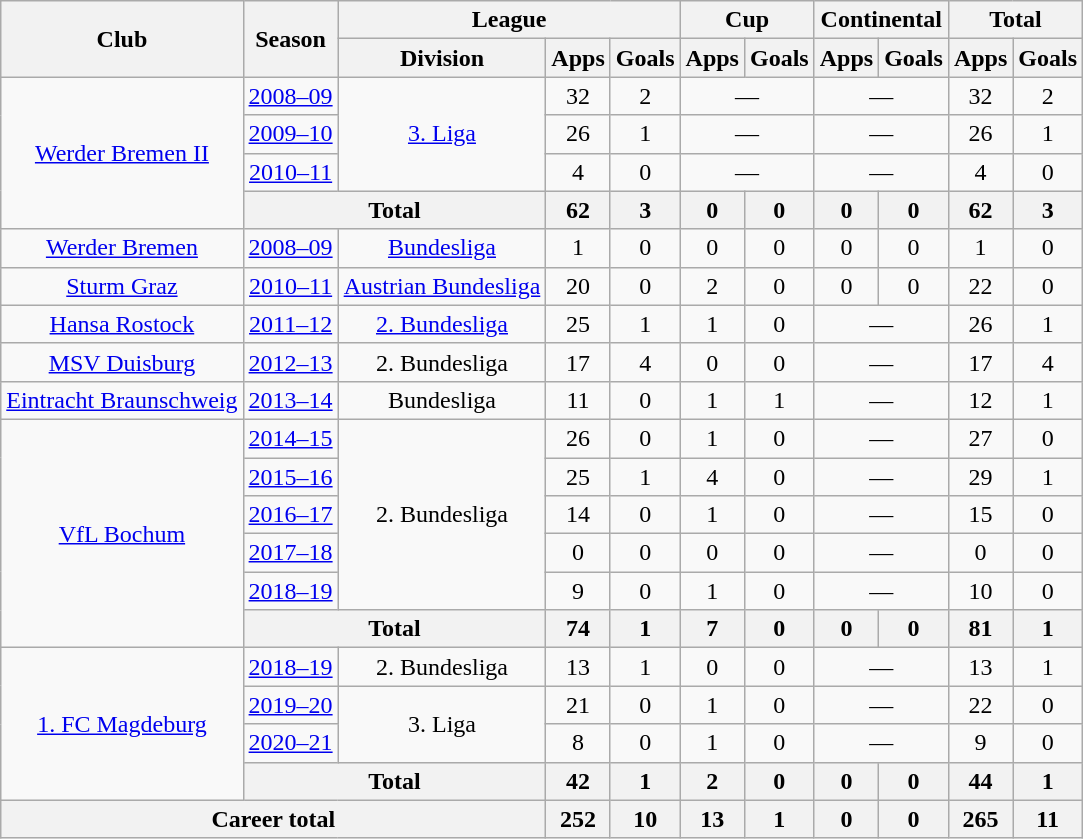<table class="wikitable" style="text-align:center">
<tr>
<th rowspan="2">Club</th>
<th rowspan="2">Season</th>
<th colspan="3">League</th>
<th colspan="2">Cup</th>
<th colspan="2">Continental</th>
<th colspan="2">Total</th>
</tr>
<tr>
<th>Division</th>
<th>Apps</th>
<th>Goals</th>
<th>Apps</th>
<th>Goals</th>
<th>Apps</th>
<th>Goals</th>
<th>Apps</th>
<th>Goals</th>
</tr>
<tr>
<td rowspan="4"><a href='#'>Werder Bremen II</a></td>
<td><a href='#'>2008–09</a></td>
<td rowspan="3"><a href='#'>3. Liga</a></td>
<td>32</td>
<td>2</td>
<td colspan="2">—</td>
<td colspan="2">—</td>
<td>32</td>
<td>2</td>
</tr>
<tr>
<td><a href='#'>2009–10</a></td>
<td>26</td>
<td>1</td>
<td colspan="2">—</td>
<td colspan="2">—</td>
<td>26</td>
<td>1</td>
</tr>
<tr>
<td><a href='#'>2010–11</a></td>
<td>4</td>
<td>0</td>
<td colspan="2">—</td>
<td colspan="2">—</td>
<td>4</td>
<td>0</td>
</tr>
<tr>
<th colspan="2">Total</th>
<th>62</th>
<th>3</th>
<th>0</th>
<th>0</th>
<th>0</th>
<th>0</th>
<th>62</th>
<th>3</th>
</tr>
<tr>
<td><a href='#'>Werder Bremen</a></td>
<td><a href='#'>2008–09</a></td>
<td><a href='#'>Bundesliga</a></td>
<td>1</td>
<td>0</td>
<td>0</td>
<td>0</td>
<td>0</td>
<td>0</td>
<td>1</td>
<td>0</td>
</tr>
<tr>
<td><a href='#'>Sturm Graz</a></td>
<td><a href='#'>2010–11</a></td>
<td><a href='#'>Austrian Bundesliga</a></td>
<td>20</td>
<td>0</td>
<td>2</td>
<td>0</td>
<td>0</td>
<td>0</td>
<td>22</td>
<td>0</td>
</tr>
<tr>
<td><a href='#'>Hansa Rostock</a></td>
<td><a href='#'>2011–12</a></td>
<td><a href='#'>2. Bundesliga</a></td>
<td>25</td>
<td>1</td>
<td>1</td>
<td>0</td>
<td colspan="2">—</td>
<td>26</td>
<td>1</td>
</tr>
<tr>
<td><a href='#'>MSV Duisburg</a></td>
<td><a href='#'>2012–13</a></td>
<td>2. Bundesliga</td>
<td>17</td>
<td>4</td>
<td>0</td>
<td>0</td>
<td colspan="2">—</td>
<td>17</td>
<td>4</td>
</tr>
<tr>
<td><a href='#'>Eintracht Braunschweig</a></td>
<td><a href='#'>2013–14</a></td>
<td>Bundesliga</td>
<td>11</td>
<td>0</td>
<td>1</td>
<td>1</td>
<td colspan="2">—</td>
<td>12</td>
<td>1</td>
</tr>
<tr>
<td rowspan="6"><a href='#'>VfL Bochum</a></td>
<td><a href='#'>2014–15</a></td>
<td rowspan="5">2. Bundesliga</td>
<td>26</td>
<td>0</td>
<td>1</td>
<td>0</td>
<td colspan="2">—</td>
<td>27</td>
<td>0</td>
</tr>
<tr>
<td><a href='#'>2015–16</a></td>
<td>25</td>
<td>1</td>
<td>4</td>
<td>0</td>
<td colspan="2">—</td>
<td>29</td>
<td>1</td>
</tr>
<tr>
<td><a href='#'>2016–17</a></td>
<td>14</td>
<td>0</td>
<td>1</td>
<td>0</td>
<td colspan="2">—</td>
<td>15</td>
<td>0</td>
</tr>
<tr>
<td><a href='#'>2017–18</a></td>
<td>0</td>
<td>0</td>
<td>0</td>
<td>0</td>
<td colspan="2">—</td>
<td>0</td>
<td>0</td>
</tr>
<tr>
<td><a href='#'>2018–19</a></td>
<td>9</td>
<td>0</td>
<td>1</td>
<td>0</td>
<td colspan="2">—</td>
<td>10</td>
<td>0</td>
</tr>
<tr>
<th colspan="2">Total</th>
<th>74</th>
<th>1</th>
<th>7</th>
<th>0</th>
<th>0</th>
<th>0</th>
<th>81</th>
<th>1</th>
</tr>
<tr>
<td rowspan="4"><a href='#'>1. FC Magdeburg</a></td>
<td><a href='#'>2018–19</a></td>
<td>2. Bundesliga</td>
<td>13</td>
<td>1</td>
<td>0</td>
<td>0</td>
<td colspan="2">—</td>
<td>13</td>
<td>1</td>
</tr>
<tr>
<td><a href='#'>2019–20</a></td>
<td rowspan="2">3. Liga</td>
<td>21</td>
<td>0</td>
<td>1</td>
<td>0</td>
<td colspan="2">—</td>
<td>22</td>
<td>0</td>
</tr>
<tr>
<td><a href='#'>2020–21</a></td>
<td>8</td>
<td>0</td>
<td>1</td>
<td>0</td>
<td colspan="2">—</td>
<td>9</td>
<td>0</td>
</tr>
<tr>
<th colspan="2">Total</th>
<th>42</th>
<th>1</th>
<th>2</th>
<th>0</th>
<th>0</th>
<th>0</th>
<th>44</th>
<th>1</th>
</tr>
<tr>
<th colspan="3">Career total</th>
<th>252</th>
<th>10</th>
<th>13</th>
<th>1</th>
<th>0</th>
<th>0</th>
<th>265</th>
<th>11</th>
</tr>
</table>
